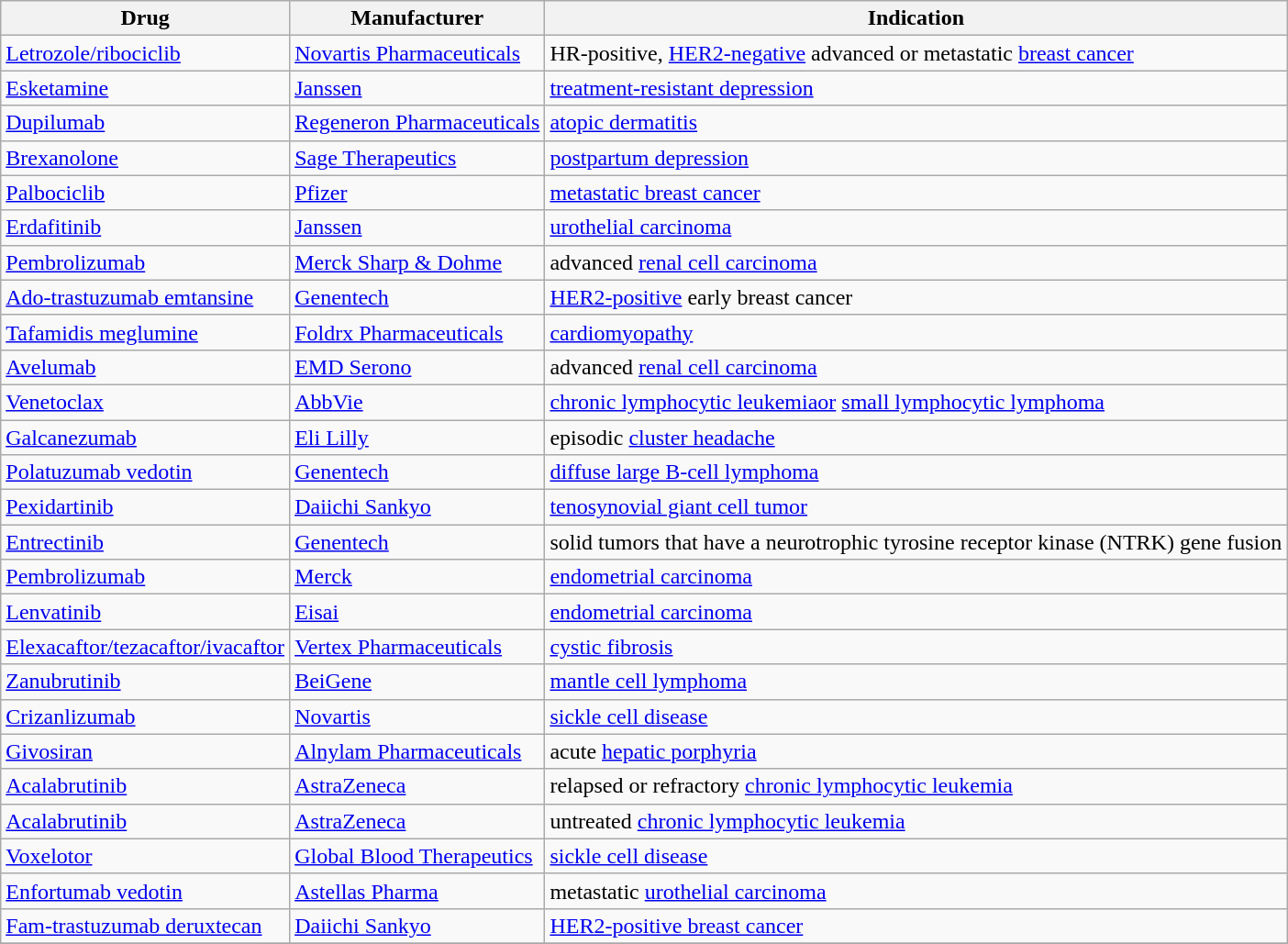<table class="sortable wikitable">
<tr>
<th>Drug</th>
<th>Manufacturer</th>
<th>Indication</th>
</tr>
<tr>
<td><a href='#'>Letrozole/ribociclib</a></td>
<td><a href='#'>Novartis Pharmaceuticals</a></td>
<td>HR-positive, <a href='#'>HER2-negative</a> advanced or metastatic <a href='#'>breast cancer</a></td>
</tr>
<tr>
<td><a href='#'>Esketamine</a></td>
<td><a href='#'>Janssen</a></td>
<td><a href='#'>treatment-resistant depression</a></td>
</tr>
<tr>
<td><a href='#'>Dupilumab</a></td>
<td><a href='#'>Regeneron Pharmaceuticals</a></td>
<td><a href='#'>atopic dermatitis</a></td>
</tr>
<tr>
<td><a href='#'>Brexanolone</a></td>
<td><a href='#'>Sage Therapeutics</a></td>
<td><a href='#'>postpartum depression</a></td>
</tr>
<tr>
<td><a href='#'>Palbociclib</a></td>
<td><a href='#'>Pfizer</a></td>
<td><a href='#'>metastatic breast cancer</a></td>
</tr>
<tr>
<td><a href='#'>Erdafitinib</a></td>
<td><a href='#'>Janssen</a></td>
<td><a href='#'>urothelial carcinoma</a></td>
</tr>
<tr>
<td><a href='#'>Pembrolizumab</a></td>
<td><a href='#'>Merck Sharp & Dohme</a></td>
<td>advanced <a href='#'>renal cell carcinoma</a></td>
</tr>
<tr>
<td><a href='#'>Ado-trastuzumab emtansine</a></td>
<td><a href='#'>Genentech</a></td>
<td><a href='#'>HER2-positive</a> early breast cancer</td>
</tr>
<tr>
<td><a href='#'>Tafamidis meglumine</a></td>
<td><a href='#'>Foldrx Pharmaceuticals</a></td>
<td><a href='#'>cardiomyopathy</a></td>
</tr>
<tr>
<td><a href='#'>Avelumab</a></td>
<td><a href='#'>EMD Serono</a></td>
<td>advanced <a href='#'>renal cell carcinoma</a></td>
</tr>
<tr>
<td><a href='#'>Venetoclax</a></td>
<td><a href='#'>AbbVie</a></td>
<td><a href='#'>chronic lymphocytic leukemiaor</a> <a href='#'>small lymphocytic lymphoma</a></td>
</tr>
<tr>
<td><a href='#'>Galcanezumab</a></td>
<td><a href='#'>Eli Lilly</a></td>
<td>episodic <a href='#'>cluster headache</a></td>
</tr>
<tr>
<td><a href='#'>Polatuzumab vedotin</a></td>
<td><a href='#'>Genentech</a></td>
<td><a href='#'>diffuse large B-cell lymphoma</a></td>
</tr>
<tr>
<td><a href='#'>Pexidartinib</a></td>
<td><a href='#'>Daiichi Sankyo</a></td>
<td><a href='#'>tenosynovial giant cell tumor</a></td>
</tr>
<tr>
<td><a href='#'>Entrectinib</a></td>
<td><a href='#'>Genentech</a></td>
<td>solid tumors that have a neurotrophic tyrosine receptor kinase (NTRK) gene fusion</td>
</tr>
<tr>
<td><a href='#'>Pembrolizumab</a></td>
<td><a href='#'>Merck</a></td>
<td><a href='#'>endometrial carcinoma</a></td>
</tr>
<tr>
<td><a href='#'>Lenvatinib</a></td>
<td><a href='#'>Eisai</a></td>
<td><a href='#'>endometrial carcinoma</a></td>
</tr>
<tr>
<td><a href='#'>Elexacaftor/tezacaftor/ivacaftor</a></td>
<td><a href='#'>Vertex Pharmaceuticals</a></td>
<td><a href='#'>cystic fibrosis</a></td>
</tr>
<tr>
<td><a href='#'>Zanubrutinib</a></td>
<td><a href='#'>BeiGene</a></td>
<td><a href='#'>mantle cell lymphoma</a></td>
</tr>
<tr>
<td><a href='#'>Crizanlizumab</a></td>
<td><a href='#'>Novartis</a></td>
<td><a href='#'>sickle cell disease</a></td>
</tr>
<tr>
<td><a href='#'>Givosiran</a></td>
<td><a href='#'>Alnylam Pharmaceuticals</a></td>
<td>acute <a href='#'>hepatic porphyria</a></td>
</tr>
<tr>
<td><a href='#'>Acalabrutinib</a></td>
<td><a href='#'>AstraZeneca</a></td>
<td>relapsed or refractory <a href='#'>chronic lymphocytic leukemia</a></td>
</tr>
<tr>
<td><a href='#'>Acalabrutinib</a></td>
<td><a href='#'>AstraZeneca</a></td>
<td>untreated <a href='#'>chronic lymphocytic leukemia</a></td>
</tr>
<tr>
<td><a href='#'>Voxelotor</a></td>
<td><a href='#'>Global Blood Therapeutics</a></td>
<td><a href='#'>sickle cell disease</a></td>
</tr>
<tr>
<td><a href='#'>Enfortumab vedotin</a></td>
<td><a href='#'>Astellas Pharma</a></td>
<td>metastatic <a href='#'>urothelial carcinoma</a></td>
</tr>
<tr>
<td><a href='#'>Fam-trastuzumab deruxtecan</a></td>
<td><a href='#'>Daiichi Sankyo</a></td>
<td><a href='#'>HER2-positive breast cancer</a></td>
</tr>
<tr>
</tr>
</table>
